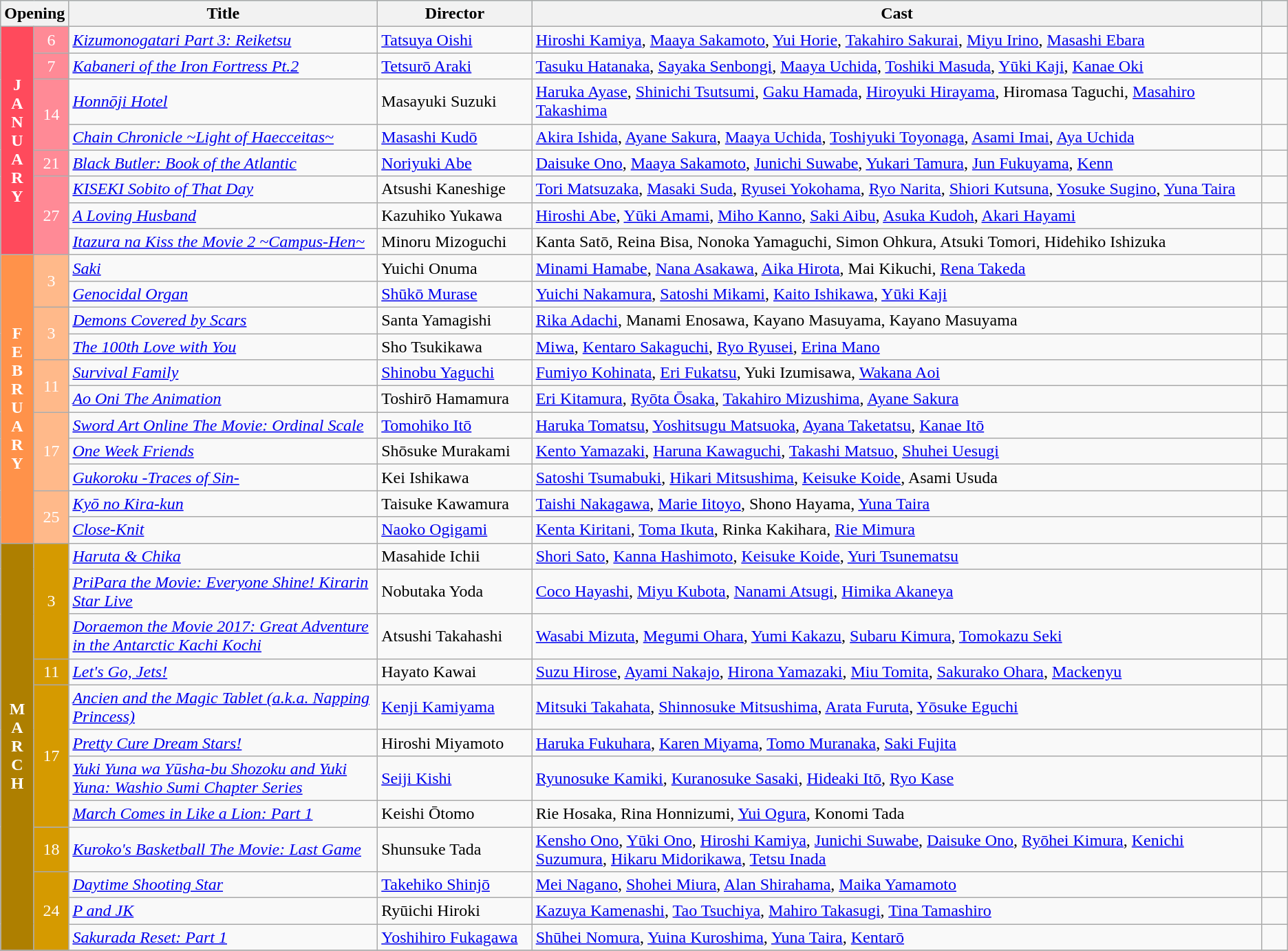<table class="wikitable">
<tr style="background:#b0e0e6; text-align:center;">
<th colspan="2">Opening</th>
<th style="width:24%;">Title</th>
<th style="width:12%">Director</th>
<th>Cast</th>
<th style="width:2%;"></th>
</tr>
<tr>
<th rowspan="8" style="text-align:center; background:#FF4A5C; color:white;">J<br>A<br>N<br>U<br>A<br>R<br>Y</th>
<td rowspan="1" style="text-align:center; background:#FF8A96; color:white;">6</td>
<td><em><a href='#'>Kizumonogatari Part 3: Reiketsu</a></em></td>
<td><a href='#'>Tatsuya Oishi</a></td>
<td><a href='#'>Hiroshi Kamiya</a>, <a href='#'>Maaya Sakamoto</a>, <a href='#'>Yui Horie</a>, <a href='#'>Takahiro Sakurai</a>, <a href='#'>Miyu Irino</a>, <a href='#'>Masashi Ebara</a></td>
<td></td>
</tr>
<tr>
<td rowspan="1" style="text-align:center; background:#FF8A96; color:white;">7</td>
<td><em><a href='#'>Kabaneri of the Iron Fortress Pt.2</a></em></td>
<td><a href='#'>Tetsurō Araki</a></td>
<td><a href='#'>Tasuku Hatanaka</a>, <a href='#'>Sayaka Senbongi</a>, <a href='#'>Maaya Uchida</a>, <a href='#'>Toshiki Masuda</a>, <a href='#'>Yūki Kaji</a>, <a href='#'>Kanae Oki</a></td>
<td></td>
</tr>
<tr>
<td rowspan="2" style="text-align:center; background:#FF8A96; color:white;">14</td>
<td><em><a href='#'>Honnōji Hotel</a></em></td>
<td>Masayuki Suzuki</td>
<td><a href='#'>Haruka Ayase</a>, <a href='#'>Shinichi Tsutsumi</a>, <a href='#'>Gaku Hamada</a>, <a href='#'>Hiroyuki Hirayama</a>, Hiromasa Taguchi, <a href='#'>Masahiro Takashima</a></td>
<td></td>
</tr>
<tr>
<td><em><a href='#'>Chain Chronicle ~Light of Haecceitas~</a></em></td>
<td><a href='#'>Masashi Kudō</a></td>
<td><a href='#'>Akira Ishida</a>, <a href='#'>Ayane Sakura</a>, <a href='#'>Maaya Uchida</a>, <a href='#'>Toshiyuki Toyonaga</a>, <a href='#'>Asami Imai</a>, <a href='#'>Aya Uchida</a></td>
<td></td>
</tr>
<tr>
<td rowspan="1" style="text-align:center; background:#FF8A96; color:white;">21</td>
<td><em><a href='#'>Black Butler: Book of the Atlantic</a></em></td>
<td><a href='#'>Noriyuki Abe</a></td>
<td><a href='#'>Daisuke Ono</a>, <a href='#'>Maaya Sakamoto</a>, <a href='#'>Junichi Suwabe</a>, <a href='#'>Yukari Tamura</a>, <a href='#'>Jun Fukuyama</a>, <a href='#'>Kenn</a></td>
<td></td>
</tr>
<tr>
<td rowspan="3" style="text-align:center; background:#FF8A96; color:white;">27</td>
<td><em><a href='#'>KISEKI Sobito of That Day</a></em></td>
<td>Atsushi Kaneshige</td>
<td><a href='#'>Tori Matsuzaka</a>, <a href='#'>Masaki Suda</a>, <a href='#'>Ryusei Yokohama</a>, <a href='#'>Ryo Narita</a>, <a href='#'>Shiori Kutsuna</a>, <a href='#'>Yosuke Sugino</a>, <a href='#'>Yuna Taira</a></td>
<td></td>
</tr>
<tr>
<td><em><a href='#'>A Loving Husband</a></em></td>
<td>Kazuhiko Yukawa</td>
<td><a href='#'>Hiroshi Abe</a>, <a href='#'>Yūki Amami</a>, <a href='#'>Miho Kanno</a>, <a href='#'>Saki Aibu</a>, <a href='#'>Asuka Kudoh</a>, <a href='#'>Akari Hayami</a></td>
<td></td>
</tr>
<tr>
<td><em><a href='#'>Itazura na Kiss the Movie 2 ~Campus-Hen~</a></em></td>
<td>Minoru Mizoguchi</td>
<td>Kanta Satō, Reina Bisa, Nonoka Yamaguchi, Simon Ohkura, Atsuki Tomori, Hidehiko Ishizuka</td>
<td></td>
</tr>
<tr>
<th rowspan="11" style="text-align:center; background:#FF924A; color:white;">F<br>E<br>B<br>R<br>U<br>A<br>R<br>Y</th>
<td rowspan="2" style="text-align:center; background:#FFB98A; color:white;">3</td>
<td><em><a href='#'>Saki</a></em></td>
<td>Yuichi Onuma</td>
<td><a href='#'>Minami Hamabe</a>, <a href='#'>Nana Asakawa</a>, <a href='#'>Aika Hirota</a>, Mai Kikuchi, <a href='#'>Rena Takeda</a></td>
<td></td>
</tr>
<tr>
<td><em><a href='#'>Genocidal Organ</a></em></td>
<td><a href='#'>Shūkō Murase</a></td>
<td><a href='#'>Yuichi Nakamura</a>, <a href='#'>Satoshi Mikami</a>, <a href='#'>Kaito Ishikawa</a>, <a href='#'>Yūki Kaji</a></td>
<td></td>
</tr>
<tr>
<td rowspan="2" style="text-align:center; background:#FFB98A; color:white;">3</td>
<td><em><a href='#'>Demons Covered by Scars</a></em></td>
<td>Santa Yamagishi</td>
<td><a href='#'>Rika Adachi</a>, Manami Enosawa, Kayano Masuyama, Kayano Masuyama</td>
<td></td>
</tr>
<tr>
<td><em><a href='#'>The 100th Love with You</a></em></td>
<td>Sho Tsukikawa</td>
<td><a href='#'>Miwa</a>, <a href='#'>Kentaro Sakaguchi</a>, <a href='#'>Ryo Ryusei</a>, <a href='#'>Erina Mano</a></td>
<td></td>
</tr>
<tr>
<td rowspan="2" style="text-align:center; background:#FFB98A; color:white;">11</td>
<td><em><a href='#'>Survival Family</a></em></td>
<td><a href='#'>Shinobu Yaguchi</a></td>
<td><a href='#'>Fumiyo Kohinata</a>, <a href='#'>Eri Fukatsu</a>, Yuki Izumisawa, <a href='#'>Wakana Aoi</a></td>
<td></td>
</tr>
<tr>
<td><em><a href='#'>Ao Oni The Animation</a></em></td>
<td>Toshirō Hamamura</td>
<td><a href='#'>Eri Kitamura</a>, <a href='#'>Ryōta Ōsaka</a>, <a href='#'>Takahiro Mizushima</a>, <a href='#'>Ayane Sakura</a></td>
<td></td>
</tr>
<tr>
<td rowspan="3" style="text-align:center; background:#FFB98A; color:white;">17</td>
<td><em><a href='#'>Sword Art Online The Movie: Ordinal Scale</a></em></td>
<td><a href='#'>Tomohiko Itō</a></td>
<td><a href='#'>Haruka Tomatsu</a>, <a href='#'>Yoshitsugu Matsuoka</a>, <a href='#'>Ayana Taketatsu</a>, <a href='#'>Kanae Itō</a></td>
<td></td>
</tr>
<tr>
<td><em><a href='#'>One Week Friends</a></em></td>
<td>Shōsuke Murakami</td>
<td><a href='#'>Kento Yamazaki</a>, <a href='#'>Haruna Kawaguchi</a>, <a href='#'>Takashi Matsuo</a>, <a href='#'>Shuhei Uesugi</a></td>
<td></td>
</tr>
<tr>
<td><em><a href='#'>Gukoroku -Traces of Sin-</a></em></td>
<td>Kei Ishikawa</td>
<td><a href='#'>Satoshi Tsumabuki</a>, <a href='#'>Hikari Mitsushima</a>, <a href='#'>Keisuke Koide</a>, Asami Usuda</td>
<td></td>
</tr>
<tr>
<td rowspan="2" style="text-align:center; background:#FFB98A; color:white;">25</td>
<td><em><a href='#'>Kyō no Kira-kun</a></em></td>
<td>Taisuke Kawamura</td>
<td><a href='#'>Taishi Nakagawa</a>, <a href='#'>Marie Iitoyo</a>, Shono Hayama, <a href='#'>Yuna Taira</a></td>
<td></td>
</tr>
<tr>
<td><em><a href='#'>Close-Knit</a></em></td>
<td><a href='#'>Naoko Ogigami</a></td>
<td><a href='#'>Kenta Kiritani</a>, <a href='#'>Toma Ikuta</a>, Rinka Kakihara, <a href='#'>Rie Mimura</a></td>
<td></td>
</tr>
<tr>
<th rowspan="12" style="text-align:center; background:#AE7F00; color:white;">M<br>A<br>R<br>C<br>H</th>
<td rowspan="3" style="text-align:center; background:#D59A00; color:white;">3</td>
<td><em><a href='#'>Haruta & Chika</a></em></td>
<td>Masahide Ichii</td>
<td><a href='#'>Shori Sato</a>, <a href='#'>Kanna Hashimoto</a>, <a href='#'>Keisuke Koide</a>, <a href='#'>Yuri Tsunematsu</a></td>
<td></td>
</tr>
<tr>
<td><em><a href='#'>PriPara the Movie: Everyone Shine! Kirarin Star Live</a></em></td>
<td>Nobutaka Yoda</td>
<td><a href='#'>Coco Hayashi</a>, <a href='#'>Miyu Kubota</a>, <a href='#'>Nanami Atsugi</a>, <a href='#'>Himika Akaneya</a></td>
<td></td>
</tr>
<tr>
<td><em><a href='#'>Doraemon the Movie 2017: Great Adventure in the Antarctic Kachi Kochi</a></em></td>
<td>Atsushi Takahashi</td>
<td><a href='#'>Wasabi Mizuta</a>, <a href='#'>Megumi Ohara</a>, <a href='#'>Yumi Kakazu</a>, <a href='#'>Subaru Kimura</a>, <a href='#'>Tomokazu Seki</a></td>
<td></td>
</tr>
<tr>
<td rowspan="1" style="text-align:center; background:#D59A00; color:white;">11</td>
<td><em><a href='#'>Let's Go, Jets!</a></em></td>
<td>Hayato Kawai</td>
<td><a href='#'>Suzu Hirose</a>, <a href='#'>Ayami Nakajo</a>, <a href='#'>Hirona Yamazaki</a>, <a href='#'>Miu Tomita</a>, <a href='#'>Sakurako Ohara</a>, <a href='#'>Mackenyu</a></td>
<td></td>
</tr>
<tr>
<td rowspan="4" style="text-align:center; background:#D59A00; color:white;">17</td>
<td><em><a href='#'>Ancien and the Magic Tablet (a.k.a. Napping Princess)</a></em></td>
<td><a href='#'>Kenji Kamiyama</a></td>
<td><a href='#'>Mitsuki Takahata</a>, <a href='#'>Shinnosuke Mitsushima</a>, <a href='#'>Arata Furuta</a>, <a href='#'>Yōsuke Eguchi</a></td>
<td></td>
</tr>
<tr>
<td><em><a href='#'>Pretty Cure Dream Stars!</a></em></td>
<td>Hiroshi Miyamoto</td>
<td><a href='#'>Haruka Fukuhara</a>, <a href='#'>Karen Miyama</a>, <a href='#'>Tomo Muranaka</a>, <a href='#'>Saki Fujita</a></td>
<td></td>
</tr>
<tr>
<td><em><a href='#'>Yuki Yuna wa Yūsha-bu Shozoku and Yuki Yuna: Washio Sumi Chapter Series</a></em></td>
<td><a href='#'>Seiji Kishi</a></td>
<td><a href='#'>Ryunosuke Kamiki</a>, <a href='#'>Kuranosuke Sasaki</a>, <a href='#'>Hideaki Itō</a>, <a href='#'>Ryo Kase</a></td>
<td></td>
</tr>
<tr>
<td><em><a href='#'>March Comes in Like a Lion: Part 1</a></em></td>
<td>Keishi Ōtomo</td>
<td>Rie Hosaka, Rina Honnizumi, <a href='#'>Yui Ogura</a>, Konomi Tada</td>
<td></td>
</tr>
<tr>
<td style="text-align:center; background:#D59A00; color:white;">18</td>
<td><em><a href='#'>Kuroko's Basketball The Movie: Last Game</a></em></td>
<td>Shunsuke Tada</td>
<td><a href='#'>Kensho Ono</a>, <a href='#'>Yūki Ono</a>, <a href='#'>Hiroshi Kamiya</a>, <a href='#'>Junichi Suwabe</a>, <a href='#'>Daisuke Ono</a>, <a href='#'>Ryōhei Kimura</a>, <a href='#'>Kenichi Suzumura</a>, <a href='#'>Hikaru Midorikawa</a>, <a href='#'>Tetsu Inada</a></td>
<td></td>
</tr>
<tr>
<td rowspan="3" style="text-align:center; background:#D59A00; color:white;">24</td>
<td><em><a href='#'>Daytime Shooting Star</a></em></td>
<td><a href='#'>Takehiko Shinjō</a></td>
<td><a href='#'>Mei Nagano</a>, <a href='#'>Shohei Miura</a>, <a href='#'>Alan Shirahama</a>, <a href='#'>Maika Yamamoto</a></td>
<td></td>
</tr>
<tr>
<td><em><a href='#'>P and JK</a></em></td>
<td>Ryūichi Hiroki</td>
<td><a href='#'>Kazuya Kamenashi</a>, <a href='#'>Tao Tsuchiya</a>, <a href='#'>Mahiro Takasugi</a>, <a href='#'>Tina Tamashiro</a></td>
<td></td>
</tr>
<tr>
<td><em><a href='#'>Sakurada Reset: Part 1</a></em></td>
<td><a href='#'>Yoshihiro Fukagawa</a></td>
<td><a href='#'>Shūhei Nomura</a>, <a href='#'>Yuina Kuroshima</a>, <a href='#'>Yuna Taira</a>, <a href='#'>Kentarō</a></td>
<td></td>
</tr>
<tr>
</tr>
</table>
